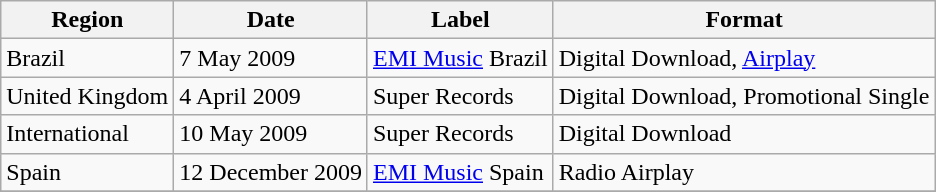<table class="wikitable">
<tr>
<th>Region</th>
<th>Date</th>
<th>Label</th>
<th>Format</th>
</tr>
<tr>
<td>Brazil</td>
<td>7 May 2009</td>
<td><a href='#'>EMI Music</a> Brazil</td>
<td>Digital Download, <a href='#'>Airplay</a></td>
</tr>
<tr>
<td>United Kingdom</td>
<td>4 April 2009</td>
<td>Super Records</td>
<td>Digital Download, Promotional Single</td>
</tr>
<tr>
<td rowspan="1">International</td>
<td>10 May 2009</td>
<td>Super Records</td>
<td>Digital Download</td>
</tr>
<tr>
<td rowspan="1">Spain</td>
<td>12 December 2009</td>
<td><a href='#'>EMI Music</a> Spain</td>
<td>Radio Airplay</td>
</tr>
<tr>
</tr>
</table>
